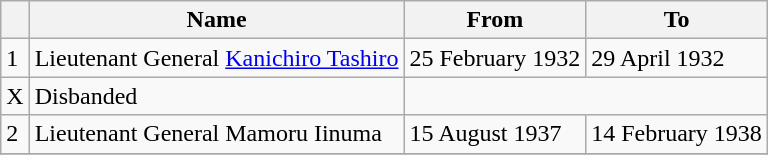<table class=wikitable>
<tr>
<th></th>
<th>Name</th>
<th>From</th>
<th>To</th>
</tr>
<tr>
<td>1</td>
<td>Lieutenant General <a href='#'>Kanichiro Tashiro</a></td>
<td>25 February 1932</td>
<td>29 April 1932</td>
</tr>
<tr>
<td>X</td>
<td>Disbanded</td>
</tr>
<tr>
<td>2</td>
<td>Lieutenant General Mamoru Iinuma</td>
<td>15 August 1937</td>
<td>14 February 1938</td>
</tr>
<tr>
</tr>
</table>
